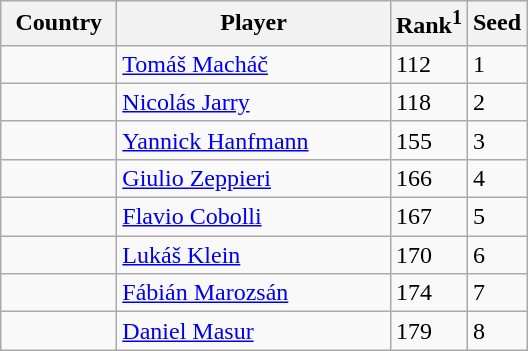<table class="sortable wikitable">
<tr>
<th width="70">Country</th>
<th width="175">Player</th>
<th>Rank<sup>1</sup></th>
<th>Seed</th>
</tr>
<tr>
<td></td>
<td><a href='#'>Tomáš Macháč</a></td>
<td>112</td>
<td>1</td>
</tr>
<tr>
<td></td>
<td><a href='#'>Nicolás Jarry</a></td>
<td>118</td>
<td>2</td>
</tr>
<tr>
<td></td>
<td><a href='#'>Yannick Hanfmann</a></td>
<td>155</td>
<td>3</td>
</tr>
<tr>
<td></td>
<td><a href='#'>Giulio Zeppieri</a></td>
<td>166</td>
<td>4</td>
</tr>
<tr>
<td></td>
<td><a href='#'>Flavio Cobolli</a></td>
<td>167</td>
<td>5</td>
</tr>
<tr>
<td></td>
<td><a href='#'>Lukáš Klein</a></td>
<td>170</td>
<td>6</td>
</tr>
<tr>
<td></td>
<td><a href='#'>Fábián Marozsán</a></td>
<td>174</td>
<td>7</td>
</tr>
<tr>
<td></td>
<td><a href='#'>Daniel Masur</a></td>
<td>179</td>
<td>8</td>
</tr>
</table>
